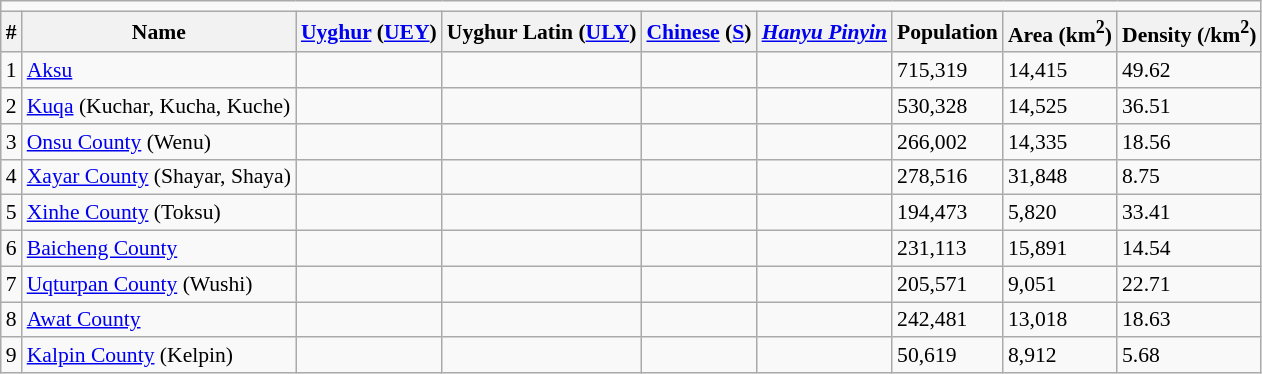<table class="wikitable"  style="font-size:90%;" align=center>
<tr>
<td colspan="10" align="center"></td>
</tr>
<tr>
<th>#</th>
<th>Name</th>
<th><a href='#'>Uyghur</a> (<a href='#'>UEY</a>)</th>
<th>Uyghur Latin (<a href='#'>ULY</a>)</th>
<th><a href='#'>Chinese</a> (<a href='#'>S</a>)</th>
<th><em><a href='#'>Hanyu Pinyin</a></em></th>
<th>Population </th>
<th>Area (km<sup>2</sup>)</th>
<th>Density (/km<sup>2</sup>)</th>
</tr>
<tr --------->
<td>1</td>
<td><a href='#'>Aksu</a></td>
<td></td>
<td></td>
<td></td>
<td></td>
<td>715,319</td>
<td>14,415</td>
<td>49.62</td>
</tr>
<tr --------->
<td>2</td>
<td><a href='#'>Kuqa</a> (Kuchar, Kucha, Kuche)</td>
<td></td>
<td></td>
<td></td>
<td></td>
<td>530,328</td>
<td>14,525</td>
<td>36.51</td>
</tr>
<tr --------->
<td>3</td>
<td><a href='#'>Onsu County</a> (Wenu)</td>
<td></td>
<td></td>
<td></td>
<td></td>
<td>266,002</td>
<td>14,335</td>
<td>18.56</td>
</tr>
<tr --------->
<td>4</td>
<td><a href='#'>Xayar County</a> (Shayar, Shaya)</td>
<td></td>
<td></td>
<td></td>
<td></td>
<td>278,516</td>
<td>31,848</td>
<td>8.75</td>
</tr>
<tr --------->
<td>5</td>
<td><a href='#'>Xinhe County</a> (Toksu)</td>
<td></td>
<td></td>
<td></td>
<td></td>
<td>194,473</td>
<td>5,820</td>
<td>33.41</td>
</tr>
<tr --------->
<td>6</td>
<td><a href='#'>Baicheng County</a></td>
<td></td>
<td></td>
<td></td>
<td></td>
<td>231,113</td>
<td>15,891</td>
<td>14.54</td>
</tr>
<tr --------->
<td>7</td>
<td><a href='#'>Uqturpan County</a> (Wushi)</td>
<td></td>
<td></td>
<td></td>
<td></td>
<td>205,571</td>
<td>9,051</td>
<td>22.71</td>
</tr>
<tr --------->
<td>8</td>
<td><a href='#'>Awat County</a></td>
<td></td>
<td></td>
<td></td>
<td></td>
<td>242,481</td>
<td>13,018</td>
<td>18.63</td>
</tr>
<tr --------->
<td>9</td>
<td><a href='#'>Kalpin County</a> (Kelpin)</td>
<td></td>
<td></td>
<td></td>
<td></td>
<td>50,619</td>
<td>8,912</td>
<td>5.68</td>
</tr>
</table>
